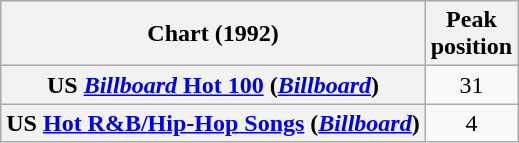<table class="wikitable sortable plainrowheaders" style="text-align:center">
<tr>
<th scope="col">Chart (1992)</th>
<th scope="col">Peak<br>position</th>
</tr>
<tr>
<th scope="row">US <a href='#'><em>Billboard</em> Hot 100</a> (<em><a href='#'>Billboard</a></em>)</th>
<td>31</td>
</tr>
<tr>
<th scope="row">US <a href='#'>Hot R&B/Hip-Hop Songs</a> (<em><a href='#'>Billboard</a></em>)</th>
<td>4</td>
</tr>
</table>
